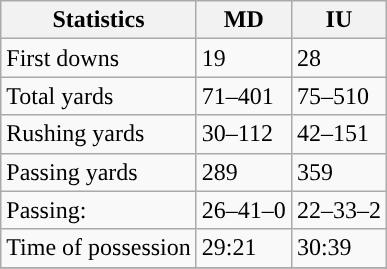<table class="wikitable" style="float: left;">
<tr>
<th>Statistics</th>
<th>MD</th>
<th>IU</th>
</tr>
<tr>
<td>First downs</td>
<td>19</td>
<td>28</td>
</tr>
<tr>
<td>Total yards</td>
<td>71–401</td>
<td>75–510</td>
</tr>
<tr>
<td>Rushing yards</td>
<td>30–112</td>
<td>42–151</td>
</tr>
<tr>
<td>Passing yards</td>
<td>289</td>
<td>359</td>
</tr>
<tr>
<td>Passing:</td>
<td>26–41–0</td>
<td>22–33–2</td>
</tr>
<tr>
<td>Time of possession</td>
<td>29:21</td>
<td>30:39</td>
</tr>
<tr>
</tr>
</table>
